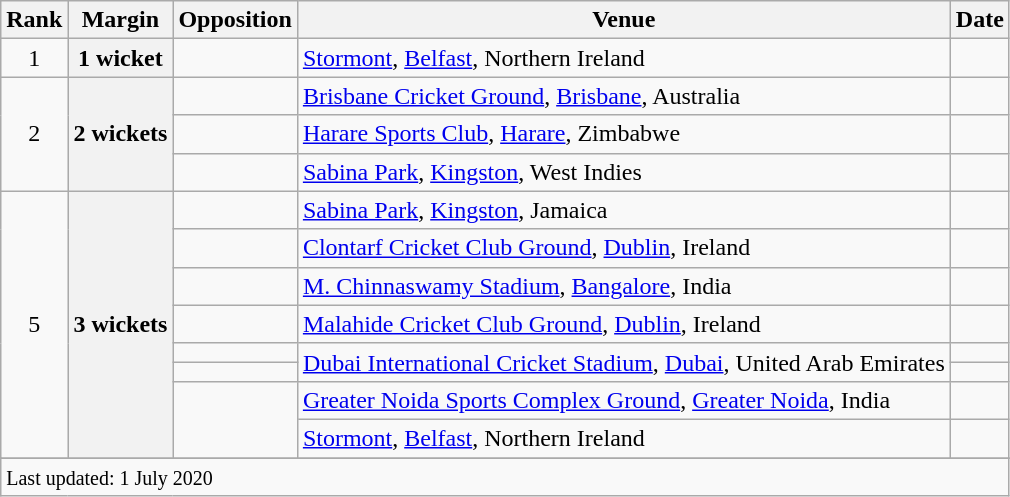<table class="wikitable plainrowheaders sortable">
<tr>
<th scope=col>Rank</th>
<th scope=col>Margin</th>
<th scope=col>Opposition</th>
<th scope=col>Venue</th>
<th scope=col>Date</th>
</tr>
<tr>
<td align=center>1</td>
<th scope=row style=text-align:center;>1 wicket</th>
<td></td>
<td><a href='#'>Stormont</a>, <a href='#'>Belfast</a>, Northern Ireland</td>
<td></td>
</tr>
<tr>
<td align=center rowspan=3>2</td>
<th scope=row style=text-align:center; rowspan=3>2 wickets</th>
<td></td>
<td><a href='#'>Brisbane Cricket Ground</a>, <a href='#'>Brisbane</a>, Australia</td>
<td> </td>
</tr>
<tr>
<td></td>
<td><a href='#'>Harare Sports Club</a>, <a href='#'>Harare</a>, Zimbabwe</td>
<td></td>
</tr>
<tr>
<td></td>
<td><a href='#'>Sabina Park</a>, <a href='#'>Kingston</a>, West Indies</td>
<td></td>
</tr>
<tr>
<td align=center rowspan=8>5</td>
<th scope=row style=text-align:center; rowspan=8>3 wickets</th>
<td></td>
<td><a href='#'>Sabina Park</a>, <a href='#'>Kingston</a>, Jamaica</td>
<td> </td>
</tr>
<tr>
<td></td>
<td><a href='#'>Clontarf Cricket Club Ground</a>, <a href='#'>Dublin</a>, Ireland</td>
<td></td>
</tr>
<tr>
<td></td>
<td><a href='#'>M. Chinnaswamy Stadium</a>, <a href='#'>Bangalore</a>, India</td>
<td> </td>
</tr>
<tr>
<td></td>
<td><a href='#'>Malahide Cricket Club Ground</a>, <a href='#'>Dublin</a>, Ireland</td>
<td></td>
</tr>
<tr>
<td></td>
<td rowspan=2><a href='#'>Dubai International Cricket Stadium</a>, <a href='#'>Dubai</a>, United Arab Emirates</td>
<td></td>
</tr>
<tr>
<td></td>
<td></td>
</tr>
<tr>
<td rowspan=2></td>
<td><a href='#'>Greater Noida Sports Complex Ground</a>, <a href='#'>Greater Noida</a>, India</td>
<td></td>
</tr>
<tr>
<td><a href='#'>Stormont</a>, <a href='#'>Belfast</a>, Northern Ireland</td>
<td></td>
</tr>
<tr>
</tr>
<tr class=sortbottom>
<td colspan=6><small>Last updated: 1 July 2020</small></td>
</tr>
</table>
